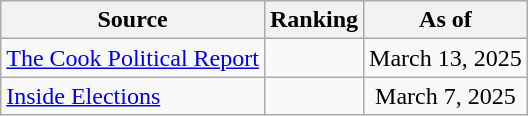<table class="wikitable" style="text-align:center">
<tr>
<th>Source</th>
<th>Ranking</th>
<th>As of</th>
</tr>
<tr>
<td align=left><a href='#'>The Cook Political Report</a></td>
<td></td>
<td>March 13, 2025</td>
</tr>
<tr>
<td align=left><a href='#'>Inside Elections</a></td>
<td></td>
<td>March 7, 2025</td>
</tr>
</table>
